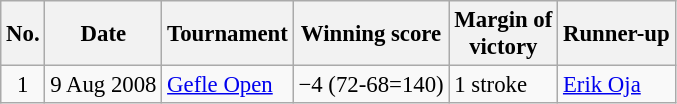<table class="wikitable" style="font-size:95%;">
<tr>
<th>No.</th>
<th>Date</th>
<th>Tournament</th>
<th>Winning score</th>
<th>Margin of<br>victory</th>
<th>Runner-up</th>
</tr>
<tr>
<td align=center>1</td>
<td align=right>9 Aug 2008</td>
<td><a href='#'>Gefle Open</a></td>
<td>−4 (72-68=140)</td>
<td>1 stroke</td>
<td> <a href='#'>Erik Oja</a></td>
</tr>
</table>
